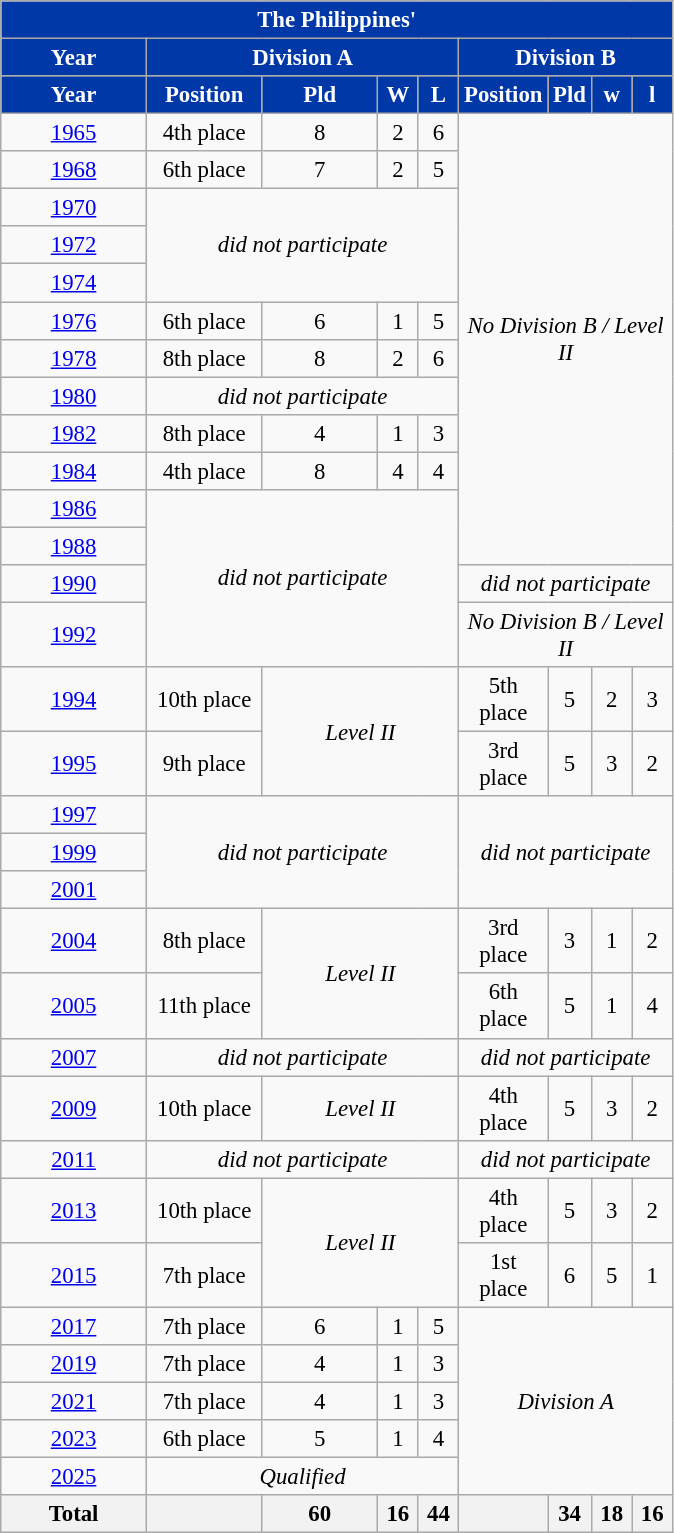<table class="wikitable collapsible autocollapse" style="text-align: center; font-size:95%;">
<tr>
<th colspan="10" style="background:#0038A8; color: #FFFFFF;">The Philippines' </th>
</tr>
<tr>
<th style="background:#0038A8; color: #FFFFFF;"width=90>Year</th>
<th style="background:#0038A8; color: #FFFFFF;"width=90 colspan=4>Division A</th>
<th style="background:#0038A8; color: #FFFFFF;"width=90 colspan=4>Division B</th>
</tr>
<tr>
<th style="background:#0038A8; color: #FFFFFF;"width=90>Year</th>
<th style="background:#0038A8; color: #FFFFFF;"width="70">Position</th>
<th style="background:#0038A8; color: #FFFFFF;"width="70">Pld</th>
<th style="background:#0038A8; color: #FFFFFF;"width="20">W</th>
<th style="background:#0038A8; color: #FFFFFF;"width="20">L</th>
<th style="background:#0038A8; color: #FFFFFF;"width="20">Position</th>
<th style="background:#0038A8; color: #FFFFFF;"width="20">Pld</th>
<th style="background:#0038A8; color: #FFFFFF;"width="20">w</th>
<th style="background:#0038A8; color: #FFFFFF;"width="20">l</th>
</tr>
<tr>
<td> <a href='#'>1965</a></td>
<td>4th place</td>
<td>8</td>
<td>2</td>
<td>6</td>
<td rowspan=12 colspan=4><em>No Division B / Level II</em></td>
</tr>
<tr>
<td> <a href='#'>1968</a></td>
<td>6th place</td>
<td>7</td>
<td>2</td>
<td>5</td>
</tr>
<tr>
<td> <a href='#'>1970</a></td>
<td rowspan=3 colspan=4><em>did not participate</em></td>
</tr>
<tr>
<td> <a href='#'>1972</a></td>
</tr>
<tr>
<td> <a href='#'>1974</a></td>
</tr>
<tr>
<td> <a href='#'>1976</a></td>
<td>6th place</td>
<td>6</td>
<td>1</td>
<td>5</td>
</tr>
<tr>
<td> <a href='#'>1978</a></td>
<td>8th place</td>
<td>8</td>
<td>2</td>
<td>6</td>
</tr>
<tr>
<td> <a href='#'>1980</a></td>
<td colspan=4><em>did not participate</em></td>
</tr>
<tr>
<td> <a href='#'>1982</a></td>
<td>8th place</td>
<td>4</td>
<td>1</td>
<td>3</td>
</tr>
<tr>
<td> <a href='#'>1984</a></td>
<td>4th place</td>
<td>8</td>
<td>4</td>
<td>4</td>
</tr>
<tr>
<td> <a href='#'>1986</a></td>
<td rowspan=4 colspan=4><em>did not participate</em></td>
</tr>
<tr>
<td> <a href='#'>1988</a></td>
</tr>
<tr>
<td> <a href='#'>1990</a></td>
<td colspan=4><em>did not participate</em></td>
</tr>
<tr>
<td> <a href='#'>1992</a></td>
<td colspan=4><em>No Division B / Level II</em></td>
</tr>
<tr>
<td> <a href='#'>1994</a></td>
<td>10th place</td>
<td rowspan=2 colspan=3><em>Level II</em></td>
<td>5th place</td>
<td>5</td>
<td>2</td>
<td>3</td>
</tr>
<tr>
<td> <a href='#'>1995</a></td>
<td>9th place</td>
<td>3rd place</td>
<td>5</td>
<td>3</td>
<td>2</td>
</tr>
<tr>
<td> <a href='#'>1997</a></td>
<td rowspan=3 colspan=4><em>did not participate</em></td>
<td rowspan=3 colspan=4><em>did not participate</em></td>
</tr>
<tr>
<td> <a href='#'>1999</a></td>
</tr>
<tr>
<td> <a href='#'>2001</a></td>
</tr>
<tr>
<td> <a href='#'>2004</a></td>
<td>8th place</td>
<td rowspan=2 colspan=3><em>Level II</em></td>
<td>3rd place</td>
<td>3</td>
<td>1</td>
<td>2</td>
</tr>
<tr>
<td> <a href='#'>2005</a></td>
<td>11th place</td>
<td>6th place</td>
<td>5</td>
<td>1</td>
<td>4</td>
</tr>
<tr>
<td> <a href='#'>2007</a></td>
<td colspan=4><em>did not participate</em></td>
<td colspan=4><em>did not participate</em></td>
</tr>
<tr>
<td> <a href='#'>2009</a></td>
<td>10th place</td>
<td colspan=3><em>Level II</em></td>
<td>4th place</td>
<td>5</td>
<td>3</td>
<td>2</td>
</tr>
<tr>
<td> <a href='#'>2011</a></td>
<td colspan=4><em>did not participate</em></td>
<td colspan=4><em>did not participate</em></td>
</tr>
<tr>
<td> <a href='#'>2013</a></td>
<td>10th place</td>
<td rowspan=2 colspan=3><em>Level II</em></td>
<td>4th place</td>
<td>5</td>
<td>3</td>
<td>2</td>
</tr>
<tr>
<td> <a href='#'>2015</a></td>
<td>7th place</td>
<td>1st place</td>
<td>6</td>
<td>5</td>
<td>1</td>
</tr>
<tr>
<td> <a href='#'>2017</a></td>
<td>7th place</td>
<td>6</td>
<td>1</td>
<td>5</td>
<td rowspan=5 colspan=4><em>Division A</em></td>
</tr>
<tr>
<td> <a href='#'>2019</a></td>
<td>7th place</td>
<td>4</td>
<td>1</td>
<td>3</td>
</tr>
<tr>
<td> <a href='#'>2021</a></td>
<td>7th place</td>
<td>4</td>
<td>1</td>
<td>3</td>
</tr>
<tr>
<td> <a href='#'>2023</a></td>
<td>6th place</td>
<td>5</td>
<td>1</td>
<td>4</td>
</tr>
<tr>
<td> <a href='#'>2025</a></td>
<td colspan=4><em>Qualified</em></td>
</tr>
<tr>
<th>Total</th>
<th></th>
<th>60</th>
<th>16</th>
<th>44</th>
<th></th>
<th>34</th>
<th>18</th>
<th>16</th>
</tr>
</table>
